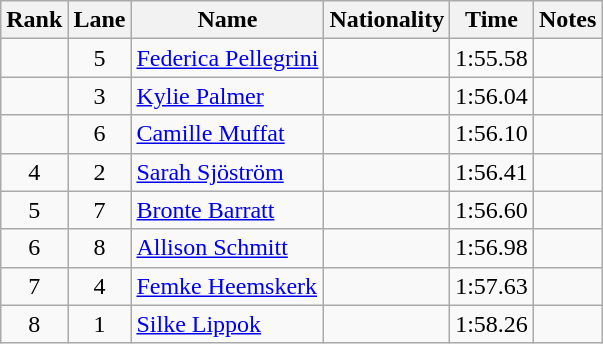<table class="wikitable sortable" style="text-align:center">
<tr>
<th>Rank</th>
<th>Lane</th>
<th>Name</th>
<th>Nationality</th>
<th>Time</th>
<th>Notes</th>
</tr>
<tr>
<td></td>
<td>5</td>
<td align=left><a href='#'>Federica Pellegrini</a></td>
<td align=left></td>
<td>1:55.58</td>
<td></td>
</tr>
<tr>
<td></td>
<td>3</td>
<td align=left><a href='#'>Kylie Palmer</a></td>
<td align=left></td>
<td>1:56.04</td>
<td></td>
</tr>
<tr>
<td></td>
<td>6</td>
<td align=left><a href='#'>Camille Muffat</a></td>
<td align=left></td>
<td>1:56.10</td>
<td></td>
</tr>
<tr>
<td>4</td>
<td>2</td>
<td align=left><a href='#'>Sarah Sjöström</a></td>
<td align=left></td>
<td>1:56.41</td>
<td></td>
</tr>
<tr>
<td>5</td>
<td>7</td>
<td align=left><a href='#'>Bronte Barratt</a></td>
<td align=left></td>
<td>1:56.60</td>
<td></td>
</tr>
<tr>
<td>6</td>
<td>8</td>
<td align=left><a href='#'>Allison Schmitt</a></td>
<td align=left></td>
<td>1:56.98</td>
<td></td>
</tr>
<tr>
<td>7</td>
<td>4</td>
<td align=left><a href='#'>Femke Heemskerk</a></td>
<td align=left></td>
<td>1:57.63</td>
<td></td>
</tr>
<tr>
<td>8</td>
<td>1</td>
<td align=left><a href='#'>Silke Lippok</a></td>
<td align=left></td>
<td>1:58.26</td>
<td></td>
</tr>
</table>
